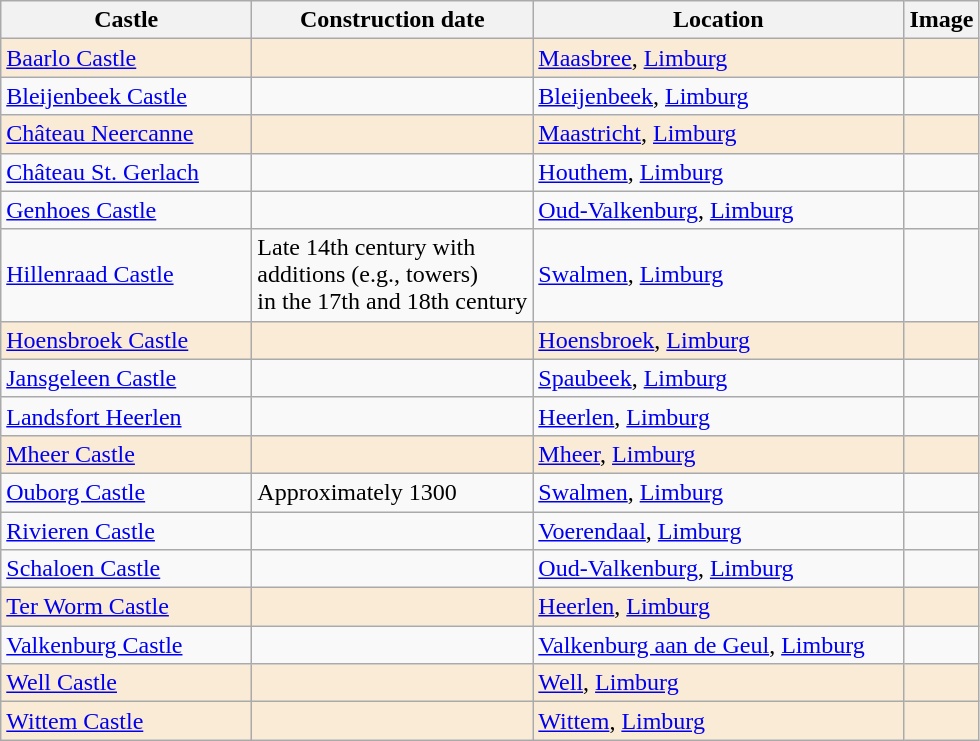<table class="wikitable">
<tr>
<th style="width:10em;">Castle</th>
<th>Construction date</th>
<th style="width:15em;">Location</th>
<th>Image</th>
</tr>
<tr bgcolor="#FAEBD7">
<td><a href='#'>Baarlo Castle</a></td>
<td></td>
<td><a href='#'>Maasbree</a>, <a href='#'>Limburg</a><br></td>
<td></td>
</tr>
<tr>
<td><a href='#'>Bleijenbeek Castle</a></td>
<td></td>
<td><a href='#'>Bleijenbeek</a>, <a href='#'>Limburg</a><br></td>
<td></td>
</tr>
<tr bgcolor="#FAEBD7">
<td><a href='#'>Château Neercanne</a></td>
<td></td>
<td><a href='#'>Maastricht</a>, <a href='#'>Limburg</a><br> </td>
<td></td>
</tr>
<tr>
<td><a href='#'>Château St. Gerlach</a></td>
<td></td>
<td><a href='#'>Houthem</a>, <a href='#'>Limburg</a><br> </td>
<td></td>
</tr>
<tr>
<td><a href='#'>Genhoes Castle</a></td>
<td></td>
<td><a href='#'>Oud-Valkenburg</a>, <a href='#'>Limburg</a><br></td>
<td></td>
</tr>
<tr>
<td><a href='#'>Hillenraad Castle</a></td>
<td>Late 14th century with<br>additions (e.g., towers)<br>in the 17th and 18th century</td>
<td><a href='#'>Swalmen</a>, <a href='#'>Limburg</a><br></td>
<td></td>
</tr>
<tr bgcolor="#FAEBD7">
<td><a href='#'>Hoensbroek Castle</a></td>
<td></td>
<td><a href='#'>Hoensbroek</a>, <a href='#'>Limburg</a><br></td>
<td></td>
</tr>
<tr>
<td><a href='#'>Jansgeleen Castle</a></td>
<td></td>
<td><a href='#'>Spaubeek</a>, <a href='#'>Limburg</a><br></td>
<td></td>
</tr>
<tr>
<td><a href='#'>Landsfort Heerlen</a></td>
<td></td>
<td><a href='#'>Heerlen</a>, <a href='#'>Limburg</a><br></td>
<td></td>
</tr>
<tr bgcolor="#FAEBD7">
<td><a href='#'>Mheer Castle</a></td>
<td></td>
<td><a href='#'>Mheer</a>, <a href='#'>Limburg</a><br></td>
<td></td>
</tr>
<tr>
<td><a href='#'>Ouborg Castle</a></td>
<td>Approximately 1300</td>
<td><a href='#'>Swalmen</a>, <a href='#'>Limburg</a><br></td>
<td></td>
</tr>
<tr>
<td><a href='#'>Rivieren Castle</a></td>
<td></td>
<td><a href='#'>Voerendaal</a>, <a href='#'>Limburg</a><br></td>
<td></td>
</tr>
<tr>
<td><a href='#'>Schaloen Castle</a></td>
<td></td>
<td><a href='#'>Oud-Valkenburg</a>, <a href='#'>Limburg</a><br></td>
<td></td>
</tr>
<tr bgcolor="#FAEBD7">
<td><a href='#'>Ter Worm Castle</a></td>
<td></td>
<td><a href='#'>Heerlen</a>, <a href='#'>Limburg</a><br></td>
<td></td>
</tr>
<tr>
<td><a href='#'>Valkenburg Castle</a></td>
<td></td>
<td><a href='#'>Valkenburg aan de Geul</a>, <a href='#'>Limburg</a><br></td>
<td></td>
</tr>
<tr bgcolor="#FAEBD7">
<td><a href='#'>Well Castle</a></td>
<td></td>
<td><a href='#'>Well</a>, <a href='#'>Limburg</a><br></td>
<td></td>
</tr>
<tr bgcolor="#FAEBD7">
<td><a href='#'>Wittem Castle</a></td>
<td></td>
<td><a href='#'>Wittem</a>, <a href='#'>Limburg</a><br></td>
<td></td>
</tr>
</table>
